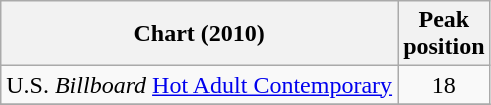<table class="wikitable">
<tr>
<th align="left">Chart (2010)</th>
<th align="left">Peak<br>position</th>
</tr>
<tr>
<td align="left">U.S. <em>Billboard</em> <a href='#'>Hot Adult Contemporary</a></td>
<td align="center">18</td>
</tr>
<tr>
</tr>
</table>
